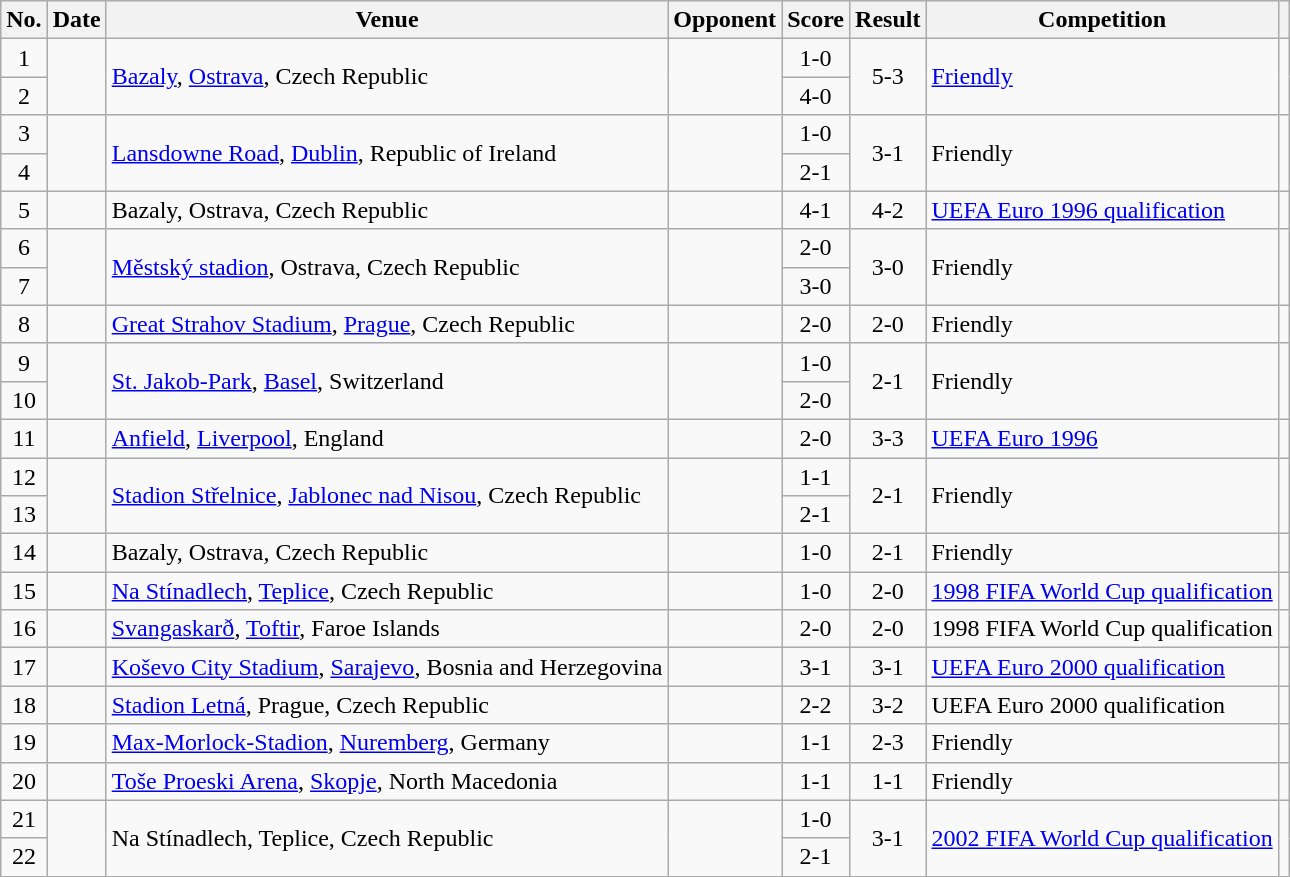<table class="wikitable sortable">
<tr>
<th scope="col">No.</th>
<th scope="col">Date</th>
<th scope="col">Venue</th>
<th scope="col">Opponent</th>
<th scope="col">Score</th>
<th scope="col">Result</th>
<th scope="col">Competition</th>
<th scope="col" class="unsortable"></th>
</tr>
<tr>
<td style="text-align:center">1</td>
<td rowspan="2"></td>
<td rowspan="2"><a href='#'>Bazaly</a>, <a href='#'>Ostrava</a>, Czech Republic</td>
<td rowspan="2"></td>
<td style="text-align:center">1-0</td>
<td rowspan="2" style="text-align:center">5-3</td>
<td rowspan="2"><a href='#'>Friendly</a></td>
<td rowspan="2"></td>
</tr>
<tr>
<td style="text-align:center">2</td>
<td style="text-align:center">4-0</td>
</tr>
<tr>
<td style="text-align:center">3</td>
<td rowspan="2"></td>
<td rowspan="2"><a href='#'>Lansdowne Road</a>, <a href='#'>Dublin</a>, Republic of Ireland</td>
<td rowspan="2"></td>
<td style="text-align:center">1-0</td>
<td rowspan="2" style="text-align:center">3-1</td>
<td rowspan="2">Friendly</td>
<td rowspan="2"></td>
</tr>
<tr>
<td style="text-align:center">4</td>
<td style="text-align:center">2-1</td>
</tr>
<tr>
<td style="text-align:center">5</td>
<td></td>
<td>Bazaly, Ostrava, Czech Republic</td>
<td></td>
<td style="text-align:center">4-1</td>
<td style="text-align:center">4-2</td>
<td><a href='#'>UEFA Euro 1996 qualification</a></td>
<td></td>
</tr>
<tr>
<td style="text-align:center">6</td>
<td rowspan="2"></td>
<td rowspan="2"><a href='#'>Městský stadion</a>, Ostrava, Czech Republic</td>
<td rowspan="2"></td>
<td style="text-align:center">2-0</td>
<td rowspan="2" style="text-align:center">3-0</td>
<td rowspan="2">Friendly</td>
<td rowspan="2"></td>
</tr>
<tr>
<td style="text-align:center">7</td>
<td style="text-align:center">3-0</td>
</tr>
<tr>
<td style="text-align:center">8</td>
<td></td>
<td><a href='#'>Great Strahov Stadium</a>, <a href='#'>Prague</a>, Czech Republic</td>
<td></td>
<td style="text-align:center">2-0</td>
<td style="text-align:center">2-0</td>
<td>Friendly</td>
<td></td>
</tr>
<tr>
<td style="text-align:center">9</td>
<td rowspan="2"></td>
<td rowspan="2"><a href='#'>St. Jakob-Park</a>, <a href='#'>Basel</a>, Switzerland</td>
<td rowspan="2"></td>
<td style="text-align:center">1-0</td>
<td rowspan="2" style="text-align:center">2-1</td>
<td rowspan="2">Friendly</td>
<td rowspan="2"></td>
</tr>
<tr>
<td style="text-align:center">10</td>
<td style="text-align:center">2-0</td>
</tr>
<tr>
<td style="text-align:center">11</td>
<td></td>
<td><a href='#'>Anfield</a>, <a href='#'>Liverpool</a>, England</td>
<td></td>
<td style="text-align:center">2-0</td>
<td style="text-align:center">3-3</td>
<td><a href='#'>UEFA Euro 1996</a></td>
<td></td>
</tr>
<tr>
<td style="text-align:center">12</td>
<td rowspan="2"></td>
<td rowspan="2"><a href='#'>Stadion Střelnice</a>, <a href='#'>Jablonec nad Nisou</a>, Czech Republic</td>
<td rowspan="2"></td>
<td style="text-align:center">1-1</td>
<td rowspan="2" style="text-align:center">2-1</td>
<td rowspan="2">Friendly</td>
<td rowspan="2"></td>
</tr>
<tr>
<td style="text-align:center">13</td>
<td style="text-align:center">2-1</td>
</tr>
<tr>
<td style="text-align:center">14</td>
<td></td>
<td>Bazaly, Ostrava, Czech Republic</td>
<td></td>
<td style="text-align:center">1-0</td>
<td style="text-align:center">2-1</td>
<td>Friendly</td>
<td></td>
</tr>
<tr>
<td style="text-align:center">15</td>
<td></td>
<td><a href='#'>Na Stínadlech</a>, <a href='#'>Teplice</a>, Czech Republic</td>
<td></td>
<td style="text-align:center">1-0</td>
<td style="text-align:center">2-0</td>
<td><a href='#'>1998 FIFA World Cup qualification</a></td>
<td></td>
</tr>
<tr>
<td style="text-align:center">16</td>
<td></td>
<td><a href='#'>Svangaskarð</a>, <a href='#'>Toftir</a>, Faroe Islands</td>
<td></td>
<td style="text-align:center">2-0</td>
<td style="text-align:center">2-0</td>
<td>1998 FIFA World Cup qualification</td>
<td></td>
</tr>
<tr>
<td style="text-align:center">17</td>
<td></td>
<td><a href='#'>Koševo City Stadium</a>, <a href='#'>Sarajevo</a>, Bosnia and Herzegovina</td>
<td></td>
<td style="text-align:center">3-1</td>
<td style="text-align:center">3-1</td>
<td><a href='#'>UEFA Euro 2000 qualification</a></td>
<td></td>
</tr>
<tr>
<td style="text-align:center">18</td>
<td></td>
<td><a href='#'>Stadion Letná</a>, Prague, Czech Republic</td>
<td></td>
<td style="text-align:center">2-2</td>
<td style="text-align:center">3-2</td>
<td>UEFA Euro 2000 qualification</td>
<td></td>
</tr>
<tr>
<td style="text-align:center">19</td>
<td></td>
<td><a href='#'>Max-Morlock-Stadion</a>, <a href='#'>Nuremberg</a>, Germany</td>
<td></td>
<td style="text-align:center">1-1</td>
<td style="text-align:center">2-3</td>
<td>Friendly</td>
<td></td>
</tr>
<tr>
<td style="text-align:center">20</td>
<td></td>
<td><a href='#'>Toše Proeski Arena</a>, <a href='#'>Skopje</a>, North Macedonia</td>
<td></td>
<td style="text-align:center">1-1</td>
<td style="text-align:center">1-1</td>
<td>Friendly</td>
<td></td>
</tr>
<tr>
<td style="text-align:center">21</td>
<td rowspan="2"></td>
<td rowspan="2">Na Stínadlech, Teplice, Czech Republic</td>
<td rowspan="2"></td>
<td style="text-align:center">1-0</td>
<td rowspan="2" style="text-align:center">3-1</td>
<td rowspan="2"><a href='#'>2002 FIFA World Cup qualification</a></td>
<td rowspan="2"></td>
</tr>
<tr>
<td style="text-align:center">22</td>
<td style="text-align:center">2-1</td>
</tr>
</table>
